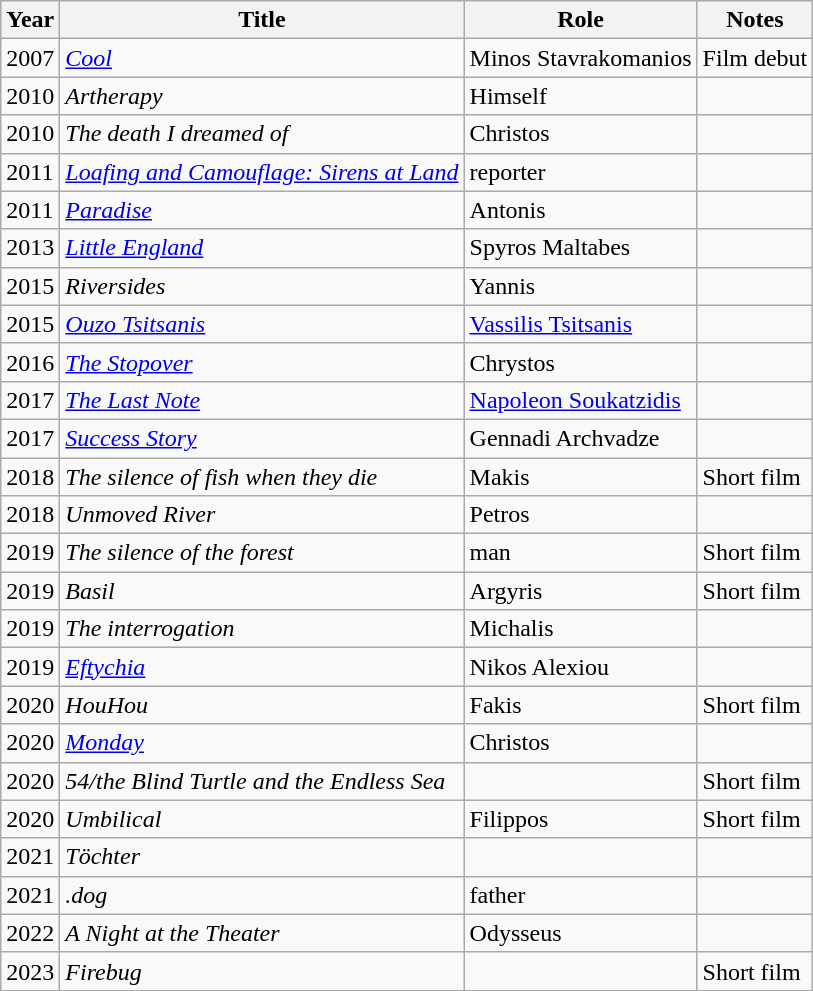<table class="wikitable sortable">
<tr>
<th>Year</th>
<th>Title</th>
<th>Role</th>
<th class="unsortable">Notes</th>
</tr>
<tr>
<td>2007</td>
<td><em><a href='#'>Cool</a></em></td>
<td>Minos Stavrakomanios</td>
<td>Film debut</td>
</tr>
<tr>
<td>2010</td>
<td><em>Artherapy</em></td>
<td>Himself</td>
<td></td>
</tr>
<tr>
<td>2010</td>
<td><em>The death I dreamed of</em></td>
<td>Christos</td>
<td></td>
</tr>
<tr>
<td>2011</td>
<td><em><a href='#'>Loafing and Camouflage: Sirens at Land</a></em></td>
<td>reporter</td>
<td></td>
</tr>
<tr>
<td>2011</td>
<td><em><a href='#'>Paradise</a></em></td>
<td>Antonis</td>
<td></td>
</tr>
<tr>
<td>2013</td>
<td><em><a href='#'>Little England</a></em></td>
<td>Spyros Maltabes</td>
<td></td>
</tr>
<tr>
<td>2015</td>
<td><em>Riversides</em></td>
<td>Yannis</td>
<td></td>
</tr>
<tr>
<td>2015</td>
<td><em><a href='#'>Ouzo Tsitsanis</a></em></td>
<td><a href='#'>Vassilis Tsitsanis</a></td>
<td></td>
</tr>
<tr>
<td>2016</td>
<td><em><a href='#'>The Stopover</a></em></td>
<td>Chrystos</td>
<td></td>
</tr>
<tr>
<td>2017</td>
<td><em><a href='#'>The Last Note</a></em></td>
<td><a href='#'>Napoleon Soukatzidis</a></td>
<td></td>
</tr>
<tr>
<td>2017</td>
<td><em><a href='#'>Success Story</a></em></td>
<td>Gennadi Archvadze</td>
<td></td>
</tr>
<tr>
<td>2018</td>
<td><em>The silence of fish when they die</em></td>
<td>Makis</td>
<td>Short film</td>
</tr>
<tr>
<td>2018</td>
<td><em>Unmoved River</em></td>
<td>Petros</td>
<td></td>
</tr>
<tr>
<td>2019</td>
<td><em>The silence of the forest</em></td>
<td>man</td>
<td>Short film</td>
</tr>
<tr>
<td>2019</td>
<td><em>Basil</em></td>
<td>Argyris</td>
<td>Short film</td>
</tr>
<tr>
<td>2019</td>
<td><em>The interrogation</em></td>
<td>Michalis</td>
<td></td>
</tr>
<tr>
<td>2019</td>
<td><em><a href='#'>Eftychia</a></em></td>
<td>Nikos Alexiou</td>
<td></td>
</tr>
<tr>
<td>2020</td>
<td><em>HouHou</em></td>
<td>Fakis</td>
<td>Short film</td>
</tr>
<tr>
<td>2020</td>
<td><em><a href='#'>Monday</a></em></td>
<td>Christos</td>
<td></td>
</tr>
<tr>
<td>2020</td>
<td><em>54/the Blind Turtle and the Endless Sea</em></td>
<td></td>
<td>Short film</td>
</tr>
<tr>
<td>2020</td>
<td><em>Umbilical</em></td>
<td>Filippos</td>
<td>Short film</td>
</tr>
<tr>
<td>2021</td>
<td><em>Töchter</em></td>
<td></td>
<td></td>
</tr>
<tr>
<td>2021</td>
<td><em>.dog</em></td>
<td>father</td>
<td></td>
</tr>
<tr>
<td>2022</td>
<td><em>Α Night at the Theater</em></td>
<td>Odysseus</td>
<td></td>
</tr>
<tr>
<td>2023</td>
<td><em>Firebug</em></td>
<td></td>
<td>Short film</td>
</tr>
<tr>
</tr>
</table>
